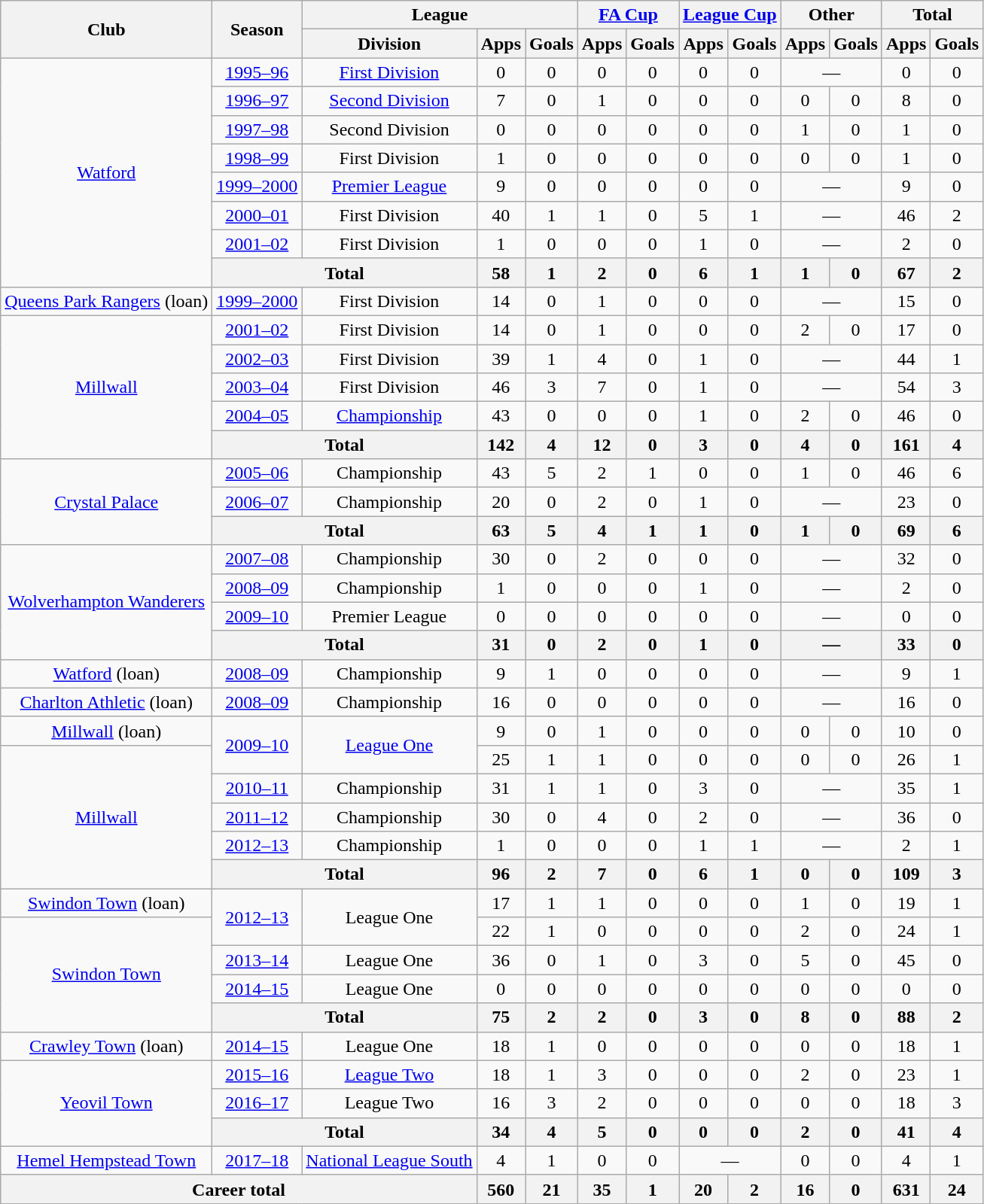<table class="wikitable" style="text-align: center;">
<tr>
<th rowspan="2">Club</th>
<th rowspan="2">Season</th>
<th colspan="3">League</th>
<th colspan="2"><a href='#'>FA Cup</a></th>
<th colspan="2"><a href='#'>League Cup</a></th>
<th colspan="2">Other</th>
<th colspan="2">Total</th>
</tr>
<tr>
<th>Division</th>
<th>Apps</th>
<th>Goals</th>
<th>Apps</th>
<th>Goals</th>
<th>Apps</th>
<th>Goals</th>
<th>Apps</th>
<th>Goals</th>
<th>Apps</th>
<th>Goals</th>
</tr>
<tr>
<td rowspan="8"><a href='#'>Watford</a></td>
<td><a href='#'>1995–96</a></td>
<td><a href='#'>First Division</a></td>
<td>0</td>
<td>0</td>
<td>0</td>
<td>0</td>
<td>0</td>
<td>0</td>
<td colspan="2">—</td>
<td>0</td>
<td>0</td>
</tr>
<tr>
<td><a href='#'>1996–97</a></td>
<td><a href='#'>Second Division</a></td>
<td>7</td>
<td>0</td>
<td>1</td>
<td>0</td>
<td>0</td>
<td>0</td>
<td>0</td>
<td>0</td>
<td>8</td>
<td>0</td>
</tr>
<tr>
<td><a href='#'>1997–98</a></td>
<td>Second Division</td>
<td>0</td>
<td>0</td>
<td>0</td>
<td>0</td>
<td>0</td>
<td>0</td>
<td>1</td>
<td>0</td>
<td>1</td>
<td>0</td>
</tr>
<tr>
<td><a href='#'>1998–99</a></td>
<td>First Division</td>
<td>1</td>
<td>0</td>
<td>0</td>
<td>0</td>
<td>0</td>
<td>0</td>
<td>0</td>
<td>0</td>
<td>1</td>
<td>0</td>
</tr>
<tr>
<td><a href='#'>1999–2000</a></td>
<td><a href='#'>Premier League</a></td>
<td>9</td>
<td>0</td>
<td>0</td>
<td>0</td>
<td>0</td>
<td>0</td>
<td colspan="2">—</td>
<td>9</td>
<td>0</td>
</tr>
<tr>
<td><a href='#'>2000–01</a></td>
<td>First Division</td>
<td>40</td>
<td>1</td>
<td>1</td>
<td>0</td>
<td>5</td>
<td>1</td>
<td colspan="2">—</td>
<td>46</td>
<td>2</td>
</tr>
<tr>
<td><a href='#'>2001–02</a></td>
<td>First Division</td>
<td>1</td>
<td>0</td>
<td>0</td>
<td>0</td>
<td>1</td>
<td>0</td>
<td colspan="2">—</td>
<td>2</td>
<td>0</td>
</tr>
<tr>
<th colspan="2">Total</th>
<th>58</th>
<th>1</th>
<th>2</th>
<th>0</th>
<th>6</th>
<th>1</th>
<th>1</th>
<th>0</th>
<th>67</th>
<th>2</th>
</tr>
<tr>
<td><a href='#'>Queens Park Rangers</a> (loan)</td>
<td><a href='#'>1999–2000</a></td>
<td>First Division</td>
<td>14</td>
<td>0</td>
<td>1</td>
<td>0</td>
<td>0</td>
<td>0</td>
<td colspan="2">—</td>
<td>15</td>
<td>0</td>
</tr>
<tr>
<td rowspan="5"><a href='#'>Millwall</a></td>
<td><a href='#'>2001–02</a></td>
<td>First Division</td>
<td>14</td>
<td>0</td>
<td>1</td>
<td>0</td>
<td>0</td>
<td>0</td>
<td>2</td>
<td>0</td>
<td>17</td>
<td>0</td>
</tr>
<tr>
<td><a href='#'>2002–03</a></td>
<td>First Division</td>
<td>39</td>
<td>1</td>
<td>4</td>
<td>0</td>
<td>1</td>
<td>0</td>
<td colspan="2">—</td>
<td>44</td>
<td>1</td>
</tr>
<tr>
<td><a href='#'>2003–04</a></td>
<td>First Division</td>
<td>46</td>
<td>3</td>
<td>7</td>
<td>0</td>
<td>1</td>
<td>0</td>
<td colspan="2">—</td>
<td>54</td>
<td>3</td>
</tr>
<tr>
<td><a href='#'>2004–05</a></td>
<td><a href='#'>Championship</a></td>
<td>43</td>
<td>0</td>
<td>0</td>
<td>0</td>
<td>1</td>
<td>0</td>
<td>2</td>
<td>0</td>
<td>46</td>
<td>0</td>
</tr>
<tr>
<th colspan="2">Total</th>
<th>142</th>
<th>4</th>
<th>12</th>
<th>0</th>
<th>3</th>
<th>0</th>
<th>4</th>
<th>0</th>
<th>161</th>
<th>4</th>
</tr>
<tr>
<td rowspan="3"><a href='#'>Crystal Palace</a></td>
<td><a href='#'>2005–06</a></td>
<td>Championship</td>
<td>43</td>
<td>5</td>
<td>2</td>
<td>1</td>
<td>0</td>
<td>0</td>
<td>1</td>
<td>0</td>
<td>46</td>
<td>6</td>
</tr>
<tr>
<td><a href='#'>2006–07</a></td>
<td>Championship</td>
<td>20</td>
<td>0</td>
<td>2</td>
<td>0</td>
<td>1</td>
<td>0</td>
<td colspan="2">—</td>
<td>23</td>
<td>0</td>
</tr>
<tr>
<th colspan="2">Total</th>
<th>63</th>
<th>5</th>
<th>4</th>
<th>1</th>
<th>1</th>
<th>0</th>
<th>1</th>
<th>0</th>
<th>69</th>
<th>6</th>
</tr>
<tr>
<td rowspan="4"><a href='#'>Wolverhampton Wanderers</a></td>
<td><a href='#'>2007–08</a></td>
<td>Championship</td>
<td>30</td>
<td>0</td>
<td>2</td>
<td>0</td>
<td>0</td>
<td>0</td>
<td colspan="2">—</td>
<td>32</td>
<td>0</td>
</tr>
<tr>
<td><a href='#'>2008–09</a></td>
<td>Championship</td>
<td>1</td>
<td>0</td>
<td>0</td>
<td>0</td>
<td>1</td>
<td>0</td>
<td colspan="2">—</td>
<td>2</td>
<td>0</td>
</tr>
<tr>
<td><a href='#'>2009–10</a></td>
<td>Premier League</td>
<td>0</td>
<td>0</td>
<td>0</td>
<td>0</td>
<td>0</td>
<td>0</td>
<td colspan="2">—</td>
<td>0</td>
<td>0</td>
</tr>
<tr>
<th colspan="2">Total</th>
<th>31</th>
<th>0</th>
<th>2</th>
<th>0</th>
<th>1</th>
<th>0</th>
<th colspan="2">—</th>
<th>33</th>
<th>0</th>
</tr>
<tr>
<td><a href='#'>Watford</a> (loan)</td>
<td><a href='#'>2008–09</a></td>
<td>Championship</td>
<td>9</td>
<td>1</td>
<td>0</td>
<td>0</td>
<td>0</td>
<td>0</td>
<td colspan="2">—</td>
<td>9</td>
<td>1</td>
</tr>
<tr>
<td><a href='#'>Charlton Athletic</a> (loan)</td>
<td><a href='#'>2008–09</a></td>
<td>Championship</td>
<td>16</td>
<td>0</td>
<td>0</td>
<td>0</td>
<td>0</td>
<td>0</td>
<td colspan="2">—</td>
<td>16</td>
<td>0</td>
</tr>
<tr>
<td><a href='#'>Millwall</a> (loan)</td>
<td rowspan="2"><a href='#'>2009–10</a></td>
<td rowspan="2"><a href='#'>League One</a></td>
<td>9</td>
<td>0</td>
<td>1</td>
<td>0</td>
<td>0</td>
<td>0</td>
<td>0</td>
<td>0</td>
<td>10</td>
<td>0</td>
</tr>
<tr>
<td rowspan="5"><a href='#'>Millwall</a></td>
<td>25</td>
<td>1</td>
<td>1</td>
<td>0</td>
<td>0</td>
<td>0</td>
<td>0</td>
<td>0</td>
<td>26</td>
<td>1</td>
</tr>
<tr>
<td><a href='#'>2010–11</a></td>
<td>Championship</td>
<td>31</td>
<td>1</td>
<td>1</td>
<td>0</td>
<td>3</td>
<td>0</td>
<td colspan="2">—</td>
<td>35</td>
<td>1</td>
</tr>
<tr>
<td><a href='#'>2011–12</a></td>
<td>Championship</td>
<td>30</td>
<td>0</td>
<td>4</td>
<td>0</td>
<td>2</td>
<td>0</td>
<td colspan="2">—</td>
<td>36</td>
<td>0</td>
</tr>
<tr>
<td><a href='#'>2012–13</a></td>
<td>Championship</td>
<td>1</td>
<td>0</td>
<td>0</td>
<td>0</td>
<td>1</td>
<td>1</td>
<td colspan="2">—</td>
<td>2</td>
<td>1</td>
</tr>
<tr>
<th colspan="2">Total</th>
<th>96</th>
<th>2</th>
<th>7</th>
<th>0</th>
<th>6</th>
<th>1</th>
<th>0</th>
<th>0</th>
<th>109</th>
<th>3</th>
</tr>
<tr>
<td><a href='#'>Swindon Town</a> (loan)</td>
<td rowspan="2"><a href='#'>2012–13</a></td>
<td rowspan="2">League One</td>
<td>17</td>
<td>1</td>
<td>1</td>
<td>0</td>
<td>0</td>
<td>0</td>
<td>1</td>
<td>0</td>
<td>19</td>
<td>1</td>
</tr>
<tr>
<td rowspan="4"><a href='#'>Swindon Town</a></td>
<td>22</td>
<td>1</td>
<td>0</td>
<td>0</td>
<td>0</td>
<td>0</td>
<td>2</td>
<td>0</td>
<td>24</td>
<td>1</td>
</tr>
<tr>
<td><a href='#'>2013–14</a></td>
<td>League One</td>
<td>36</td>
<td>0</td>
<td>1</td>
<td>0</td>
<td>3</td>
<td>0</td>
<td>5</td>
<td>0</td>
<td>45</td>
<td>0</td>
</tr>
<tr>
<td><a href='#'>2014–15</a></td>
<td>League One</td>
<td>0</td>
<td>0</td>
<td>0</td>
<td>0</td>
<td>0</td>
<td>0</td>
<td>0</td>
<td>0</td>
<td>0</td>
<td>0</td>
</tr>
<tr>
<th colspan="2">Total</th>
<th>75</th>
<th>2</th>
<th>2</th>
<th>0</th>
<th>3</th>
<th>0</th>
<th>8</th>
<th>0</th>
<th>88</th>
<th>2</th>
</tr>
<tr>
<td><a href='#'>Crawley Town</a> (loan)</td>
<td><a href='#'>2014–15</a></td>
<td>League One</td>
<td>18</td>
<td>1</td>
<td>0</td>
<td>0</td>
<td>0</td>
<td>0</td>
<td>0</td>
<td>0</td>
<td>18</td>
<td>1</td>
</tr>
<tr>
<td rowspan="3"><a href='#'>Yeovil Town</a></td>
<td><a href='#'>2015–16</a></td>
<td><a href='#'>League Two</a></td>
<td>18</td>
<td>1</td>
<td>3</td>
<td>0</td>
<td>0</td>
<td>0</td>
<td>2</td>
<td>0</td>
<td>23</td>
<td>1</td>
</tr>
<tr>
<td><a href='#'>2016–17</a></td>
<td>League Two</td>
<td>16</td>
<td>3</td>
<td>2</td>
<td>0</td>
<td>0</td>
<td>0</td>
<td>0</td>
<td>0</td>
<td>18</td>
<td>3</td>
</tr>
<tr>
<th colspan="2">Total</th>
<th>34</th>
<th>4</th>
<th>5</th>
<th>0</th>
<th>0</th>
<th>0</th>
<th>2</th>
<th>0</th>
<th>41</th>
<th>4</th>
</tr>
<tr>
<td><a href='#'>Hemel Hempstead Town</a></td>
<td><a href='#'>2017–18</a></td>
<td><a href='#'>National League South</a></td>
<td>4</td>
<td>1</td>
<td>0</td>
<td>0</td>
<td colspan="2">—</td>
<td>0</td>
<td>0</td>
<td>4</td>
<td>1</td>
</tr>
<tr>
<th colspan="3">Career total</th>
<th>560</th>
<th>21</th>
<th>35</th>
<th>1</th>
<th>20</th>
<th>2</th>
<th>16</th>
<th>0</th>
<th>631</th>
<th>24</th>
</tr>
</table>
